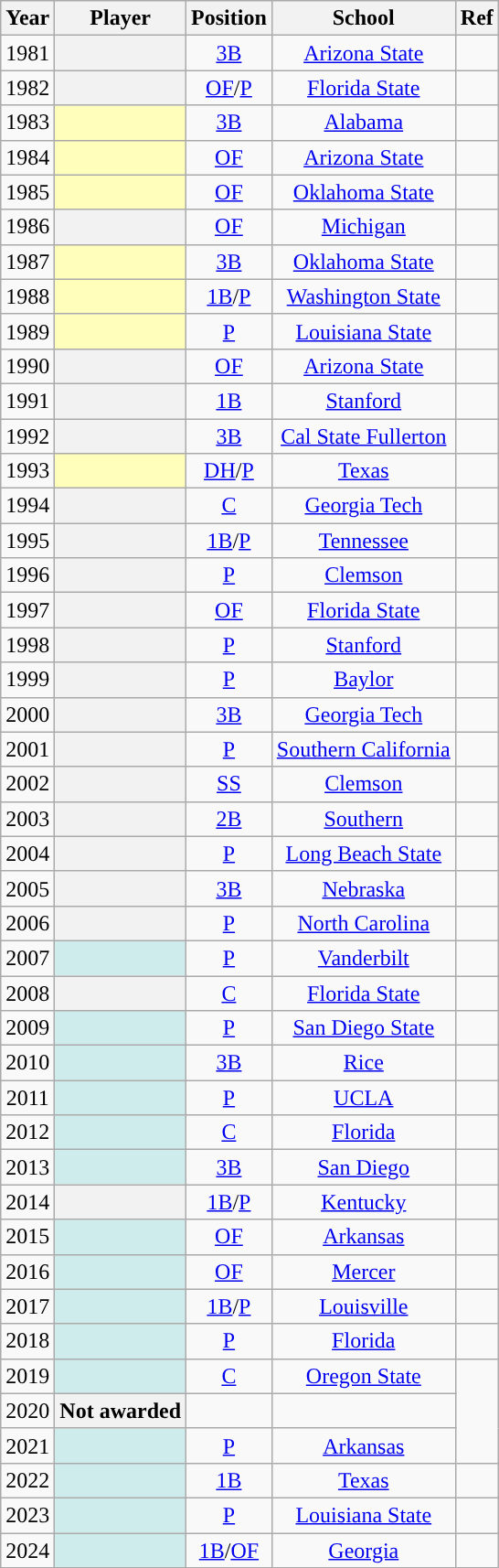<table class="wikitable sortable plainrowheaders" style="text-align:center;">
<tr>
<th scope="col">Year</th>
<th scope="col">Player</th>
<th scope="col">Position</th>
<th scope="col">School</th>
<th scope="col" class="unsortable">Ref</th>
</tr>
<tr>
<td>1981</td>
<th scope="row" style="text-align:center"></th>
<td><a href='#'>3B</a></td>
<td><a href='#'>Arizona State</a></td>
<td></td>
</tr>
<tr>
<td>1982</td>
<th scope="row" style="text-align:center"></th>
<td><a href='#'>OF</a>/<a href='#'>P</a></td>
<td><a href='#'>Florida State</a></td>
<td></td>
</tr>
<tr>
<td>1983</td>
<th scope="row" style="text-align:center; background-color: #ffffbb"></th>
<td><a href='#'>3B</a></td>
<td><a href='#'>Alabama</a></td>
<td></td>
</tr>
<tr>
<td>1984</td>
<th scope="row" style="text-align:center; background-color: #ffffbb"></th>
<td><a href='#'>OF</a></td>
<td><a href='#'>Arizona State</a></td>
<td></td>
</tr>
<tr>
<td>1985</td>
<th scope="row" style="text-align:center; background-color: #ffffbb"></th>
<td><a href='#'>OF</a></td>
<td><a href='#'>Oklahoma State</a></td>
<td></td>
</tr>
<tr>
<td>1986</td>
<th scope="row" style="text-align:center"></th>
<td><a href='#'>OF</a></td>
<td><a href='#'>Michigan</a></td>
<td></td>
</tr>
<tr>
<td>1987</td>
<th scope="row" style="text-align:center; background-color: #ffffbb"></th>
<td><a href='#'>3B</a></td>
<td><a href='#'>Oklahoma State</a></td>
<td></td>
</tr>
<tr>
<td>1988</td>
<th scope="row" style="text-align:center; background-color: #ffffbb"></th>
<td><a href='#'>1B</a>/<a href='#'>P</a></td>
<td><a href='#'>Washington State</a></td>
<td></td>
</tr>
<tr>
<td>1989</td>
<th scope="row" style="text-align:center; background-color: #ffffbb"><em></em></th>
<td><a href='#'>P</a></td>
<td><a href='#'>Louisiana State</a></td>
<td></td>
</tr>
<tr>
<td>1990</td>
<th scope="row" style="text-align:center"></th>
<td><a href='#'>OF</a></td>
<td><a href='#'>Arizona State</a></td>
<td></td>
</tr>
<tr>
<td>1991</td>
<th scope="row" style="text-align:center"></th>
<td><a href='#'>1B</a></td>
<td><a href='#'>Stanford</a></td>
<td></td>
</tr>
<tr>
<td>1992</td>
<th scope="row" style="text-align:center"><em></em></th>
<td><a href='#'>3B</a></td>
<td><a href='#'>Cal State Fullerton</a></td>
<td></td>
</tr>
<tr>
<td>1993</td>
<th scope="row" style="text-align:center; background-color: #ffffbb"></th>
<td><a href='#'>DH</a>/<a href='#'>P</a></td>
<td><a href='#'>Texas</a></td>
<td></td>
</tr>
<tr>
<td>1994</td>
<th scope="row" style="text-align:center"></th>
<td><a href='#'>C</a></td>
<td><a href='#'>Georgia Tech</a></td>
<td></td>
</tr>
<tr>
<td>1995</td>
<th scope="row" style="text-align:center"></th>
<td><a href='#'>1B</a>/<a href='#'>P</a></td>
<td><a href='#'>Tennessee</a></td>
<td></td>
</tr>
<tr>
<td>1996</td>
<th scope="row" style="text-align:center"><em></em></th>
<td><a href='#'>P</a></td>
<td><a href='#'>Clemson</a></td>
<td></td>
</tr>
<tr>
<td>1997</td>
<th scope="row" style="text-align:center"></th>
<td><a href='#'>OF</a></td>
<td><a href='#'>Florida State</a></td>
<td></td>
</tr>
<tr>
<td>1998</td>
<th scope="row" style="text-align:center"></th>
<td><a href='#'>P</a></td>
<td><a href='#'>Stanford</a></td>
<td></td>
</tr>
<tr>
<td>1999</td>
<th scope="row" style="text-align:center"></th>
<td><a href='#'>P</a></td>
<td><a href='#'>Baylor</a></td>
<td></td>
</tr>
<tr>
<td>2000</td>
<th scope="row" style="text-align:center"></th>
<td><a href='#'>3B</a></td>
<td><a href='#'>Georgia Tech</a></td>
<td></td>
</tr>
<tr>
<td>2001</td>
<th scope="row" style="text-align:center"></th>
<td><a href='#'>P</a></td>
<td><a href='#'>Southern California</a></td>
<td></td>
</tr>
<tr>
<td>2002</td>
<th scope="row" style="text-align:center"></th>
<td><a href='#'>SS</a></td>
<td><a href='#'>Clemson</a></td>
<td></td>
</tr>
<tr>
<td>2003</td>
<th scope="row" style="text-align:center"></th>
<td><a href='#'>2B</a></td>
<td><a href='#'>Southern</a></td>
<td></td>
</tr>
<tr>
<td>2004</td>
<th scope="row" style="text-align:center"></th>
<td><a href='#'>P</a></td>
<td><a href='#'>Long Beach State</a></td>
<td></td>
</tr>
<tr>
<td>2005</td>
<th scope="row" style="text-align:center;"></th>
<td><a href='#'>3B</a></td>
<td><a href='#'>Nebraska</a></td>
<td></td>
</tr>
<tr>
<td>2006</td>
<th scope="row" style="text-align:center;"></th>
<td><a href='#'>P</a></td>
<td><a href='#'>North Carolina</a></td>
<td></td>
</tr>
<tr>
<td>2007</td>
<th scope="row" style="text-align:center; background:#cfecec;"><em></em></th>
<td><a href='#'>P</a></td>
<td><a href='#'>Vanderbilt</a></td>
<td></td>
</tr>
<tr>
<td>2008</td>
<th scope="row" style="text-align:center"></th>
<td><a href='#'>C</a></td>
<td><a href='#'>Florida State</a></td>
<td></td>
</tr>
<tr>
<td>2009</td>
<th scope="row" style="text-align:center; background:#cfecec;"><em></em></th>
<td><a href='#'>P</a></td>
<td><a href='#'>San Diego State</a></td>
<td></td>
</tr>
<tr>
<td>2010</td>
<th scope="row" style="text-align:center; background:#cfecec;"></th>
<td><a href='#'>3B</a></td>
<td><a href='#'>Rice</a></td>
<td></td>
</tr>
<tr>
<td>2011</td>
<th scope="row" style="text-align:center; background:#cfecec;"></th>
<td><a href='#'>P</a></td>
<td><a href='#'>UCLA</a></td>
<td></td>
</tr>
<tr>
<td>2012</td>
<th scope="row" style="text-align:center; background:#cfecec;"></th>
<td><a href='#'>C</a></td>
<td><a href='#'>Florida</a></td>
<td></td>
</tr>
<tr>
<td>2013</td>
<th scope="row" style="text-align:center; background:#cfecec;"></th>
<td><a href='#'>3B</a></td>
<td><a href='#'>San Diego</a></td>
<td></td>
</tr>
<tr>
<td>2014</td>
<th scope="row" style="text-align:center"></th>
<td><a href='#'>1B</a>/<a href='#'>P</a></td>
<td><a href='#'>Kentucky</a></td>
<td></td>
</tr>
<tr>
<td>2015</td>
<th scope="row" style="text-align:center; background:#cfecec;"></th>
<td><a href='#'>OF</a></td>
<td><a href='#'>Arkansas</a></td>
<td></td>
</tr>
<tr>
<td>2016</td>
<th scope="row" style="text-align:center; background:#cfecec;"></th>
<td><a href='#'>OF</a></td>
<td><a href='#'>Mercer</a></td>
<td></td>
</tr>
<tr>
<td>2017</td>
<th scope="row" style="text-align:center; background:#cfecec;"></th>
<td><a href='#'>1B</a>/<a href='#'>P</a></td>
<td><a href='#'>Louisville</a></td>
<td></td>
</tr>
<tr>
<td>2018</td>
<th scope="row" style="text-align:center; background:#cfecec;"></th>
<td><a href='#'>P</a></td>
<td><a href='#'>Florida</a></td>
<td></td>
</tr>
<tr>
<td>2019</td>
<th scope="row" style="text-align:center; background:#cfecec;"><em></em></th>
<td><a href='#'>C</a></td>
<td><a href='#'>Oregon State</a></td>
</tr>
<tr>
<td>2020</td>
<th scope="row" style="text-align:center">Not awarded</th>
<td></td>
<td></td>
</tr>
<tr>
<td>2021</td>
<th scope="row" style="text-align:center; background:#cfecec;"></th>
<td><a href='#'>P</a></td>
<td><a href='#'>Arkansas</a></td>
</tr>
<tr>
<td>2022</td>
<th scope="row" style="text-align:center; background:#cfecec;"></th>
<td><a href='#'>1B</a></td>
<td><a href='#'>Texas</a></td>
<td></td>
</tr>
<tr>
<td>2023</td>
<th scope="row" style="text-align:center; background:#cfecec;"><em></em></th>
<td><a href='#'>P</a></td>
<td><a href='#'>Louisiana State</a></td>
<td></td>
</tr>
<tr>
<td>2024</td>
<th scope="row" style="text-align:center; background:#cfecec;"></th>
<td><a href='#'>1B</a>/<a href='#'>OF</a></td>
<td><a href='#'>Georgia</a></td>
</tr>
</table>
